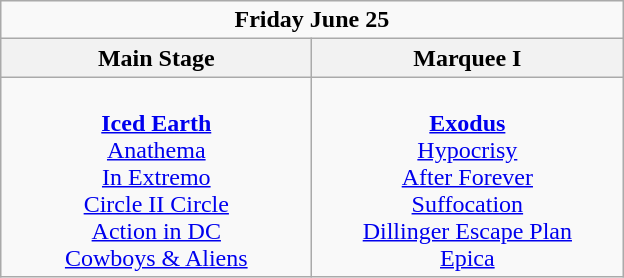<table class="wikitable">
<tr>
<td colspan="3" style="text-align:center;"><strong>Friday June 25</strong></td>
</tr>
<tr>
<th>Main Stage</th>
<th>Marquee I</th>
</tr>
<tr>
<td style="text-align:center; vertical-align:top; width:200px;"><br><strong><a href='#'>Iced Earth</a></strong>
<br> <a href='#'>Anathema</a>
<br> <a href='#'>In Extremo</a>
<br> <a href='#'>Circle II Circle</a>
<br> <a href='#'>Action in DC</a>
<br> <a href='#'>Cowboys & Aliens</a></td>
<td style="text-align:center; vertical-align:top; width:200px;"><br><strong><a href='#'>Exodus</a></strong>
<br> <a href='#'>Hypocrisy</a>
<br> <a href='#'>After Forever</a>
<br> <a href='#'>Suffocation</a>
<br> <a href='#'>Dillinger Escape Plan</a>
<br> <a href='#'>Epica</a></td>
</tr>
</table>
